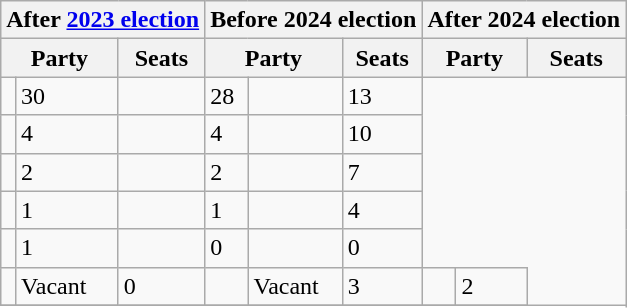<table class="wikitable">
<tr>
<th colspan="3">After <a href='#'>2023 election</a></th>
<th colspan="3">Before 2024 election</th>
<th colspan="3">After 2024 election</th>
</tr>
<tr>
<th colspan="2">Party</th>
<th>Seats</th>
<th colspan="2">Party</th>
<th>Seats</th>
<th colspan="2">Party</th>
<th>Seats</th>
</tr>
<tr>
<td></td>
<td>30</td>
<td></td>
<td>28</td>
<td></td>
<td>13</td>
</tr>
<tr>
<td></td>
<td>4</td>
<td></td>
<td>4</td>
<td></td>
<td>10</td>
</tr>
<tr>
<td></td>
<td>2</td>
<td></td>
<td>2</td>
<td></td>
<td>7</td>
</tr>
<tr>
<td></td>
<td>1</td>
<td></td>
<td>1</td>
<td></td>
<td>4</td>
</tr>
<tr>
<td></td>
<td>1</td>
<td></td>
<td>0</td>
<td></td>
<td>0</td>
</tr>
<tr>
<td></td>
<td>Vacant</td>
<td>0</td>
<td></td>
<td>Vacant</td>
<td>3</td>
<td></td>
<td>2</td>
</tr>
<tr>
</tr>
</table>
